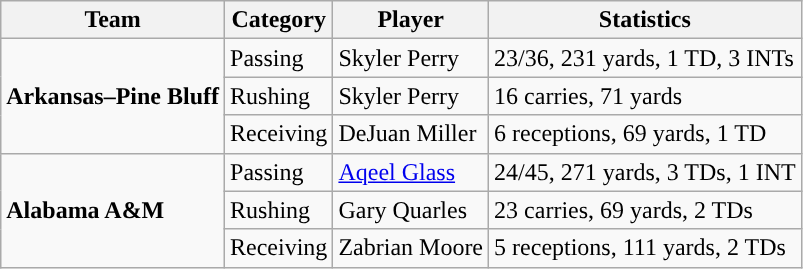<table class="wikitable" style="float: left;">
<tr>
<th>Team</th>
<th>Category</th>
<th>Player</th>
<th>Statistics</th>
</tr>
<tr>
<td rowspan=3><strong>Arkansas–Pine Bluff</strong></td>
<td>Passing</td>
<td>Skyler Perry</td>
<td>23/36, 231 yards, 1 TD, 3 INTs</td>
</tr>
<tr>
<td>Rushing</td>
<td>Skyler Perry</td>
<td>16 carries, 71 yards</td>
</tr>
<tr>
<td>Receiving</td>
<td>DeJuan Miller</td>
<td>6 receptions, 69 yards, 1 TD</td>
</tr>
<tr>
<td rowspan=3><strong>Alabama A&M</strong></td>
<td>Passing</td>
<td><a href='#'>Aqeel Glass</a></td>
<td>24/45, 271 yards, 3 TDs, 1 INT</td>
</tr>
<tr>
<td>Rushing</td>
<td>Gary Quarles</td>
<td>23 carries, 69 yards, 2 TDs</td>
</tr>
<tr>
<td>Receiving</td>
<td>Zabrian Moore</td>
<td>5 receptions, 111 yards, 2 TDs</td>
</tr>
</table>
